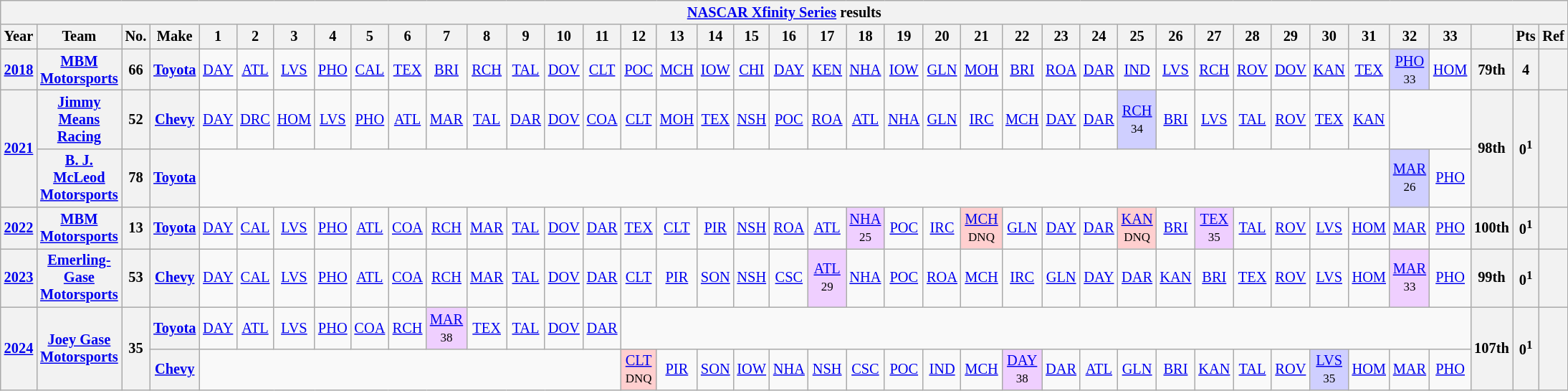<table class="wikitable" style="text-align:center; font-size:85%">
<tr>
<th colspan=40><a href='#'>NASCAR Xfinity Series</a> results</th>
</tr>
<tr>
<th>Year</th>
<th>Team</th>
<th>No.</th>
<th>Make</th>
<th>1</th>
<th>2</th>
<th>3</th>
<th>4</th>
<th>5</th>
<th>6</th>
<th>7</th>
<th>8</th>
<th>9</th>
<th>10</th>
<th>11</th>
<th>12</th>
<th>13</th>
<th>14</th>
<th>15</th>
<th>16</th>
<th>17</th>
<th>18</th>
<th>19</th>
<th>20</th>
<th>21</th>
<th>22</th>
<th>23</th>
<th>24</th>
<th>25</th>
<th>26</th>
<th>27</th>
<th>28</th>
<th>29</th>
<th>30</th>
<th>31</th>
<th>32</th>
<th>33</th>
<th></th>
<th>Pts</th>
<th>Ref</th>
</tr>
<tr>
<th><a href='#'>2018</a></th>
<th><a href='#'>MBM Motorsports</a></th>
<th>66</th>
<th><a href='#'>Toyota</a></th>
<td><a href='#'>DAY</a></td>
<td><a href='#'>ATL</a></td>
<td><a href='#'>LVS</a></td>
<td><a href='#'>PHO</a></td>
<td><a href='#'>CAL</a></td>
<td><a href='#'>TEX</a></td>
<td><a href='#'>BRI</a></td>
<td><a href='#'>RCH</a></td>
<td><a href='#'>TAL</a></td>
<td><a href='#'>DOV</a></td>
<td><a href='#'>CLT</a></td>
<td><a href='#'>POC</a></td>
<td><a href='#'>MCH</a></td>
<td><a href='#'>IOW</a></td>
<td><a href='#'>CHI</a></td>
<td><a href='#'>DAY</a></td>
<td><a href='#'>KEN</a></td>
<td><a href='#'>NHA</a></td>
<td><a href='#'>IOW</a></td>
<td><a href='#'>GLN</a></td>
<td><a href='#'>MOH</a></td>
<td><a href='#'>BRI</a></td>
<td><a href='#'>ROA</a></td>
<td><a href='#'>DAR</a></td>
<td><a href='#'>IND</a></td>
<td><a href='#'>LVS</a></td>
<td><a href='#'>RCH</a></td>
<td><a href='#'>ROV</a></td>
<td><a href='#'>DOV</a></td>
<td><a href='#'>KAN</a></td>
<td><a href='#'>TEX</a></td>
<td style="background:#CFCFFF;"><a href='#'>PHO</a><br><small>33</small></td>
<td><a href='#'>HOM</a></td>
<th>79th</th>
<th>4</th>
<th></th>
</tr>
<tr>
<th rowspan=2><a href='#'>2021</a></th>
<th><a href='#'>Jimmy Means Racing</a></th>
<th>52</th>
<th><a href='#'>Chevy</a></th>
<td><a href='#'>DAY</a></td>
<td><a href='#'>DRC</a></td>
<td><a href='#'>HOM</a></td>
<td><a href='#'>LVS</a></td>
<td><a href='#'>PHO</a></td>
<td><a href='#'>ATL</a></td>
<td><a href='#'>MAR</a></td>
<td><a href='#'>TAL</a></td>
<td><a href='#'>DAR</a></td>
<td><a href='#'>DOV</a></td>
<td><a href='#'>COA</a></td>
<td><a href='#'>CLT</a></td>
<td><a href='#'>MOH</a></td>
<td><a href='#'>TEX</a></td>
<td><a href='#'>NSH</a></td>
<td><a href='#'>POC</a></td>
<td><a href='#'>ROA</a></td>
<td><a href='#'>ATL</a></td>
<td><a href='#'>NHA</a></td>
<td><a href='#'>GLN</a></td>
<td><a href='#'>IRC</a></td>
<td><a href='#'>MCH</a></td>
<td><a href='#'>DAY</a></td>
<td><a href='#'>DAR</a></td>
<td style="background:#CFCFFF;"><a href='#'>RCH</a><br><small>34</small></td>
<td><a href='#'>BRI</a></td>
<td><a href='#'>LVS</a></td>
<td><a href='#'>TAL</a></td>
<td><a href='#'>ROV</a></td>
<td><a href='#'>TEX</a></td>
<td><a href='#'>KAN</a></td>
<td colspan=2></td>
<th rowspan=2>98th</th>
<th rowspan=2>0<sup>1</sup></th>
<th rowspan=2></th>
</tr>
<tr>
<th><a href='#'>B. J. McLeod Motorsports</a></th>
<th>78</th>
<th><a href='#'>Toyota</a></th>
<td colspan=31></td>
<td style="background:#CFCFFF;"><a href='#'>MAR</a><br><small>26</small></td>
<td><a href='#'>PHO</a></td>
</tr>
<tr>
<th><a href='#'>2022</a></th>
<th><a href='#'>MBM Motorsports</a></th>
<th>13</th>
<th><a href='#'>Toyota</a></th>
<td><a href='#'>DAY</a></td>
<td><a href='#'>CAL</a></td>
<td><a href='#'>LVS</a></td>
<td><a href='#'>PHO</a></td>
<td><a href='#'>ATL</a></td>
<td><a href='#'>COA</a></td>
<td><a href='#'>RCH</a></td>
<td><a href='#'>MAR</a></td>
<td><a href='#'>TAL</a></td>
<td><a href='#'>DOV</a></td>
<td><a href='#'>DAR</a></td>
<td><a href='#'>TEX</a></td>
<td><a href='#'>CLT</a></td>
<td><a href='#'>PIR</a></td>
<td><a href='#'>NSH</a></td>
<td><a href='#'>ROA</a></td>
<td><a href='#'>ATL</a></td>
<td style="background:#EFCFFF;"><a href='#'>NHA</a><br><small>25</small></td>
<td><a href='#'>POC</a></td>
<td><a href='#'>IRC</a></td>
<td style="background:#FFCFCF;"><a href='#'>MCH</a><br><small>DNQ</small></td>
<td><a href='#'>GLN</a></td>
<td><a href='#'>DAY</a></td>
<td><a href='#'>DAR</a></td>
<td style="background:#FFCFCF;"><a href='#'>KAN</a><br><small>DNQ</small></td>
<td><a href='#'>BRI</a></td>
<td style="background:#EFCFFF;"><a href='#'>TEX</a><br><small>35</small></td>
<td><a href='#'>TAL</a></td>
<td><a href='#'>ROV</a></td>
<td><a href='#'>LVS</a></td>
<td><a href='#'>HOM</a></td>
<td><a href='#'>MAR</a></td>
<td><a href='#'>PHO</a></td>
<th>100th</th>
<th>0<sup>1</sup></th>
<th></th>
</tr>
<tr>
<th><a href='#'>2023</a></th>
<th><a href='#'>Emerling-Gase Motorsports</a></th>
<th>53</th>
<th><a href='#'>Chevy</a></th>
<td><a href='#'>DAY</a></td>
<td><a href='#'>CAL</a></td>
<td><a href='#'>LVS</a></td>
<td><a href='#'>PHO</a></td>
<td><a href='#'>ATL</a></td>
<td><a href='#'>COA</a></td>
<td><a href='#'>RCH</a></td>
<td><a href='#'>MAR</a></td>
<td><a href='#'>TAL</a></td>
<td><a href='#'>DOV</a></td>
<td><a href='#'>DAR</a></td>
<td><a href='#'>CLT</a></td>
<td><a href='#'>PIR</a></td>
<td><a href='#'>SON</a></td>
<td><a href='#'>NSH</a></td>
<td><a href='#'>CSC</a></td>
<td style="background:#EFCFFF;"><a href='#'>ATL</a><br><small>29</small></td>
<td><a href='#'>NHA</a></td>
<td><a href='#'>POC</a></td>
<td><a href='#'>ROA</a></td>
<td><a href='#'>MCH</a></td>
<td><a href='#'>IRC</a></td>
<td><a href='#'>GLN</a></td>
<td><a href='#'>DAY</a></td>
<td><a href='#'>DAR</a></td>
<td><a href='#'>KAN</a></td>
<td><a href='#'>BRI</a></td>
<td><a href='#'>TEX</a></td>
<td><a href='#'>ROV</a></td>
<td><a href='#'>LVS</a></td>
<td><a href='#'>HOM</a></td>
<td style="background:#EFCFFF;"><a href='#'>MAR</a><br><small>33</small></td>
<td><a href='#'>PHO</a></td>
<th>99th</th>
<th>0<sup>1</sup></th>
<th></th>
</tr>
<tr>
<th rowspan=2><a href='#'>2024</a></th>
<th rowspan=2><a href='#'>Joey Gase Motorsports</a></th>
<th rowspan=2>35</th>
<th><a href='#'>Toyota</a></th>
<td><a href='#'>DAY</a></td>
<td><a href='#'>ATL</a></td>
<td><a href='#'>LVS</a></td>
<td><a href='#'>PHO</a></td>
<td><a href='#'>COA</a></td>
<td><a href='#'>RCH</a></td>
<td style="background:#EFCFFF;"><a href='#'>MAR</a><br><small>38</small></td>
<td><a href='#'>TEX</a></td>
<td><a href='#'>TAL</a></td>
<td><a href='#'>DOV</a></td>
<td><a href='#'>DAR</a></td>
<td colspan=22></td>
<th rowspan=2>107th</th>
<th rowspan=2>0<sup>1</sup></th>
<th rowspan=2></th>
</tr>
<tr>
<th><a href='#'>Chevy</a></th>
<td colspan=11></td>
<td style="background:#FFCFCF;"><a href='#'>CLT</a><br><small>DNQ</small></td>
<td><a href='#'>PIR</a></td>
<td><a href='#'>SON</a></td>
<td><a href='#'>IOW</a></td>
<td><a href='#'>NHA</a></td>
<td><a href='#'>NSH</a></td>
<td><a href='#'>CSC</a></td>
<td><a href='#'>POC</a></td>
<td><a href='#'>IND</a></td>
<td><a href='#'>MCH</a></td>
<td style="background:#EFCFFF;"><a href='#'>DAY</a><br><small>38</small></td>
<td><a href='#'>DAR</a></td>
<td><a href='#'>ATL</a></td>
<td><a href='#'>GLN</a></td>
<td><a href='#'>BRI</a></td>
<td><a href='#'>KAN</a></td>
<td><a href='#'>TAL</a></td>
<td><a href='#'>ROV</a></td>
<td style="background:#CFCFFF;"><a href='#'>LVS</a><br><small>35</small></td>
<td><a href='#'>HOM</a></td>
<td><a href='#'>MAR</a></td>
<td><a href='#'>PHO</a></td>
</tr>
</table>
